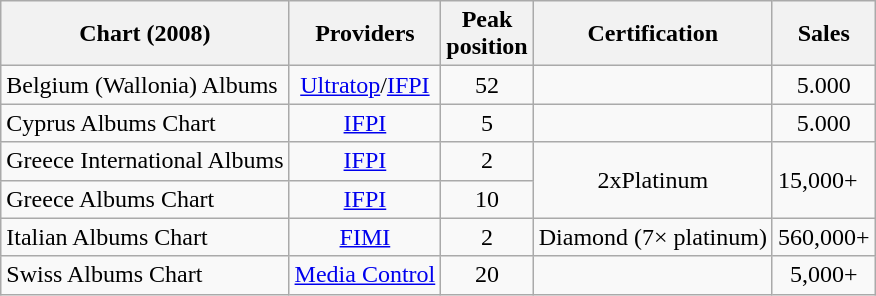<table class="wikitable">
<tr>
<th align="left">Chart (2008)</th>
<th align="left">Providers</th>
<th align="left">Peak <br>position</th>
<th align="left">Certification</th>
<th align="left">Sales</th>
</tr>
<tr>
<td align="left">Belgium (Wallonia) Albums</td>
<td style="text-align:center;"><a href='#'>Ultratop</a>/<a href='#'>IFPI</a></td>
<td style="text-align:center;">52</td>
<td style="text-align:center;"></td>
<td style="text-align:center;">5.000</td>
</tr>
<tr>
<td align="left">Cyprus Albums Chart</td>
<td style="text-align:center;"><a href='#'>IFPI</a></td>
<td style="text-align:center;">5</td>
<td style="text-align:center;"></td>
<td style="text-align:center;">5.000</td>
</tr>
<tr>
<td align="left">Greece International Albums</td>
<td style="text-align:center;"><a href='#'>IFPI</a></td>
<td style="text-align:center;">2</td>
<td style="text-align:center;" rowspan="2">2xPlatinum</td>
<td style="text-align:left;" rowspan="2">15,000+</td>
</tr>
<tr>
<td align="left">Greece Albums Chart</td>
<td style="text-align:center;"><a href='#'>IFPI</a></td>
<td style="text-align:center;">10</td>
</tr>
<tr>
<td align="left">Italian Albums Chart</td>
<td style="text-align:center;"><a href='#'>FIMI</a></td>
<td style="text-align:center;">2</td>
<td style="text-align:center;">Diamond (7× platinum)</td>
<td style="text-align:center;">560,000+</td>
</tr>
<tr>
<td align="left">Swiss Albums Chart</td>
<td style="text-align:center;"><a href='#'>Media Control</a></td>
<td style="text-align:center;">20</td>
<td style="text-align:center;"></td>
<td style="text-align:center;">5,000+</td>
</tr>
</table>
